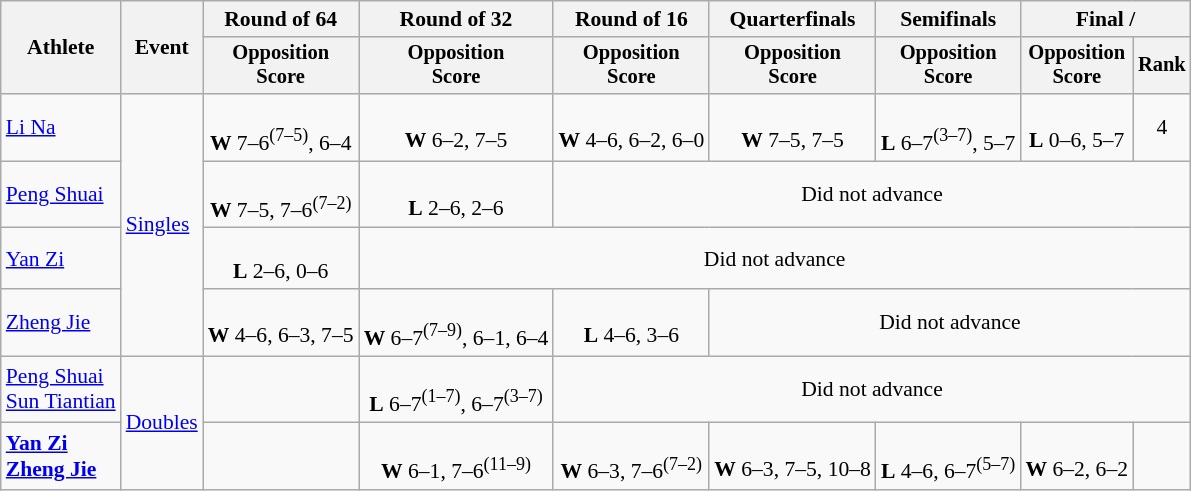<table class=wikitable style="font-size:90%">
<tr>
<th rowspan="2">Athlete</th>
<th rowspan="2">Event</th>
<th>Round of 64</th>
<th>Round of 32</th>
<th>Round of 16</th>
<th>Quarterfinals</th>
<th>Semifinals</th>
<th colspan=2>Final / </th>
</tr>
<tr style="font-size:95%">
<th>Opposition<br>Score</th>
<th>Opposition<br>Score</th>
<th>Opposition<br>Score</th>
<th>Opposition<br>Score</th>
<th>Opposition<br>Score</th>
<th>Opposition<br>Score</th>
<th>Rank</th>
</tr>
<tr align=center>
<td align=left><a href='#'>Li Na</a></td>
<td align=left rowspan=4><a href='#'>Singles</a></td>
<td><br><strong>W</strong> 7–6<sup>(7–5)</sup>, 6–4</td>
<td><br><strong>W</strong> 6–2, 7–5</td>
<td><br><strong>W</strong> 4–6, 6–2, 6–0</td>
<td><br><strong>W</strong> 7–5, 7–5</td>
<td><br><strong>L</strong> 6–7<sup>(3–7)</sup>, 5–7</td>
<td><br><strong>L</strong> 0–6, 5–7</td>
<td>4</td>
</tr>
<tr align=center>
<td align=left><a href='#'>Peng Shuai</a></td>
<td><br><strong>W</strong> 7–5, 7–6<sup>(7–2)</sup></td>
<td><br><strong>L</strong> 2–6, 2–6</td>
<td colspan=5>Did not advance</td>
</tr>
<tr align=center>
<td align=left><a href='#'>Yan Zi</a></td>
<td><br><strong>L</strong> 2–6, 0–6</td>
<td colspan=6>Did not advance</td>
</tr>
<tr align=center>
<td align=left><a href='#'>Zheng Jie</a></td>
<td><br><strong>W</strong> 4–6, 6–3, 7–5</td>
<td><br><strong>W</strong> 6–7<sup>(7–9)</sup>, 6–1, 6–4</td>
<td><br><strong>L</strong> 4–6, 3–6</td>
<td colspan=4>Did not advance</td>
</tr>
<tr align=center>
<td align=left><a href='#'>Peng Shuai</a><br><a href='#'>Sun Tiantian</a></td>
<td align=left rowspan=2><a href='#'>Doubles</a></td>
<td></td>
<td><br><strong>L</strong> 6–7<sup>(1–7)</sup>, 6–7<sup>(3–7)</sup></td>
<td colspan=5>Did not advance</td>
</tr>
<tr align=center>
<td align=left><strong><a href='#'>Yan Zi</a></strong><br><strong><a href='#'>Zheng Jie</a></strong></td>
<td></td>
<td><br><strong>W</strong> 6–1, 7–6<sup>(11–9)</sup></td>
<td><br><strong>W</strong> 6–3, 7–6<sup>(7–2)</sup></td>
<td><br><strong>W</strong> 6–3, 7–5, 10–8</td>
<td><br><strong>L</strong> 4–6, 6–7<sup>(5–7)</sup></td>
<td><br><strong>W</strong> 6–2, 6–2</td>
<td></td>
</tr>
</table>
